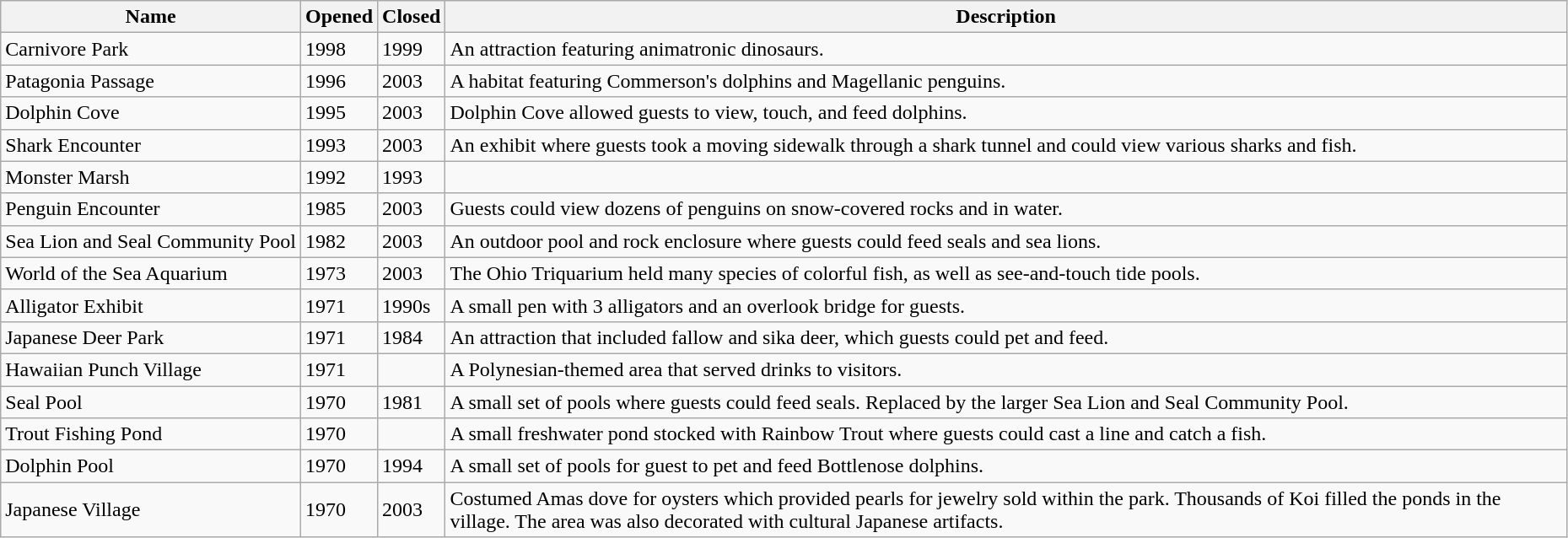<table class="wikitable" style="width:98%;">
<tr>
<th>Name</th>
<th>Opened</th>
<th>Closed</th>
<th>Description</th>
</tr>
<tr>
<td>Carnivore Park</td>
<td>1998</td>
<td>1999</td>
<td>An attraction featuring animatronic dinosaurs.</td>
</tr>
<tr>
<td>Patagonia Passage</td>
<td>1996</td>
<td>2003</td>
<td>A habitat featuring Commerson's dolphins and Magellanic penguins.</td>
</tr>
<tr>
<td>Dolphin Cove</td>
<td>1995</td>
<td>2003</td>
<td>Dolphin Cove allowed guests to view, touch, and feed dolphins.</td>
</tr>
<tr>
<td>Shark Encounter</td>
<td>1993</td>
<td>2003</td>
<td>An exhibit where guests took a moving sidewalk through a shark tunnel and could view various sharks and fish.</td>
</tr>
<tr>
<td>Monster Marsh</td>
<td>1992</td>
<td>1993</td>
<td></td>
</tr>
<tr>
<td>Penguin Encounter</td>
<td>1985</td>
<td>2003</td>
<td>Guests could view dozens of penguins on snow-covered rocks and in water.</td>
</tr>
<tr>
<td style="white-space:nowrap;">Sea Lion and Seal Community Pool</td>
<td>1982</td>
<td>2003</td>
<td>An outdoor pool and rock enclosure where guests could feed seals and sea lions.</td>
</tr>
<tr>
<td>World of the Sea Aquarium</td>
<td>1973</td>
<td>2003</td>
<td>The Ohio Triquarium held many species of colorful fish, as well as see-and-touch tide pools.</td>
</tr>
<tr>
<td>Alligator Exhibit</td>
<td>1971</td>
<td>1990s</td>
<td>A small pen with 3 alligators and an overlook bridge for guests.</td>
</tr>
<tr>
<td>Japanese Deer Park</td>
<td>1971</td>
<td>1984</td>
<td>An attraction that included fallow and sika deer, which guests could pet and feed.</td>
</tr>
<tr>
<td>Hawaiian Punch Village</td>
<td>1971</td>
<td></td>
<td>A Polynesian-themed area that served drinks to visitors.</td>
</tr>
<tr>
<td>Seal Pool</td>
<td>1970</td>
<td>1981</td>
<td>A small set of pools where guests could feed seals. Replaced by the larger Sea Lion and Seal Community Pool.</td>
</tr>
<tr>
<td>Trout Fishing Pond</td>
<td>1970</td>
<td></td>
<td>A small freshwater pond stocked with Rainbow Trout where guests could cast a line and catch a fish.</td>
</tr>
<tr>
<td>Dolphin Pool</td>
<td>1970</td>
<td>1994</td>
<td>A small set of pools for guest to pet and feed Bottlenose dolphins.</td>
</tr>
<tr>
<td>Japanese Village</td>
<td>1970</td>
<td>2003</td>
<td>Costumed Amas dove for oysters which provided pearls for jewelry sold within the park. Thousands of Koi filled the ponds in the village. The area was also decorated with cultural Japanese artifacts.</td>
</tr>
</table>
